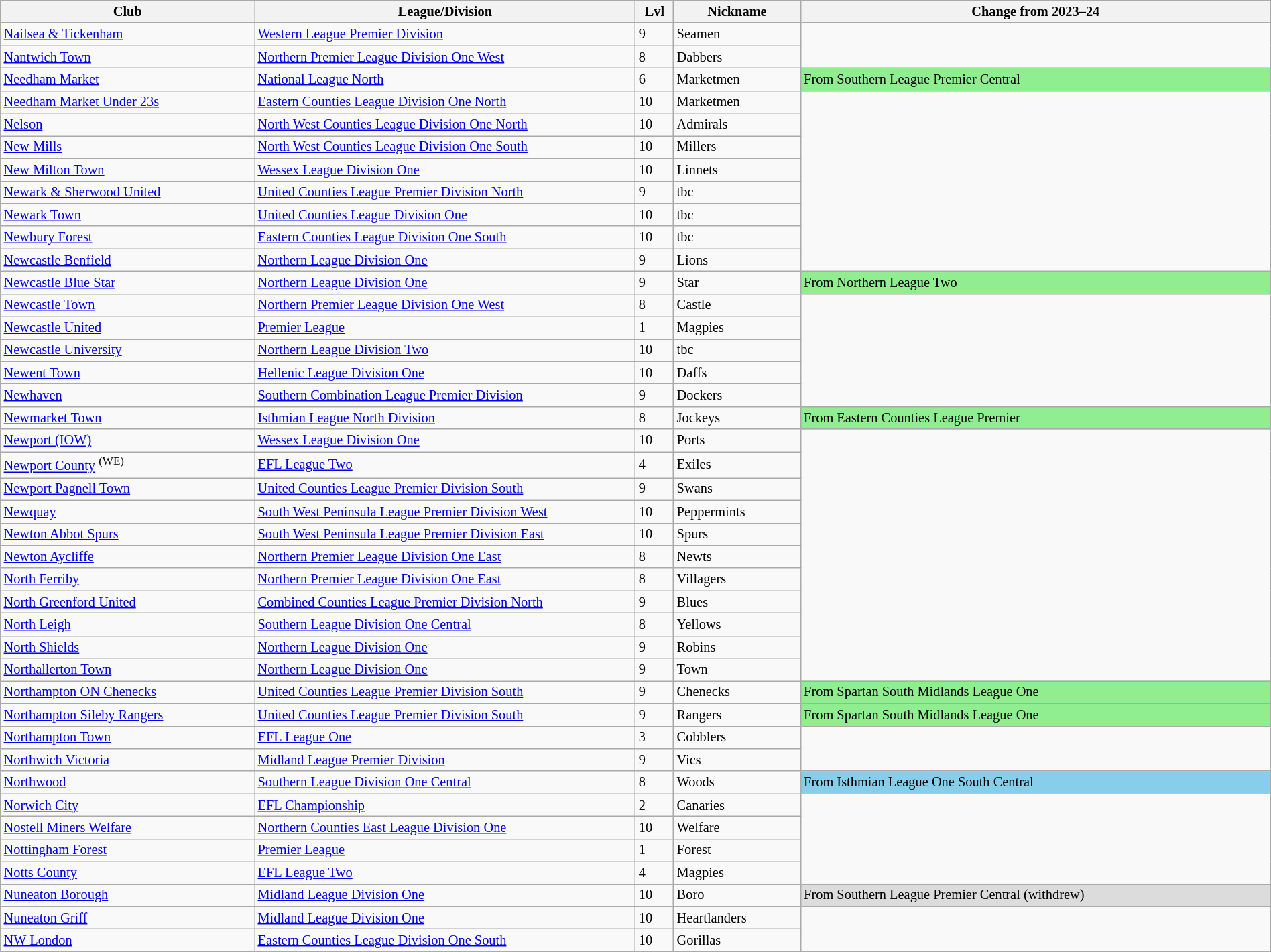<table class="wikitable sortable" width=100% style="font-size:85%">
<tr>
<th width=20%>Club</th>
<th width=30%>League/Division</th>
<th width=3%>Lvl</th>
<th width=10%>Nickname</th>
<th width=37%>Change from 2023–24</th>
</tr>
<tr>
<td><a href='#'>Nailsea & Tickenham</a></td>
<td><a href='#'>Western League Premier Division</a></td>
<td>9</td>
<td>Seamen</td>
</tr>
<tr>
<td><a href='#'>Nantwich Town</a></td>
<td><a href='#'>Northern Premier League Division One West</a></td>
<td>8</td>
<td>Dabbers</td>
</tr>
<tr>
<td><a href='#'>Needham Market</a></td>
<td><a href='#'>National League North</a></td>
<td>6</td>
<td>Marketmen</td>
<td style="background:lightgreen">From Southern League Premier Central</td>
</tr>
<tr>
<td><a href='#'>Needham Market Under 23s</a></td>
<td><a href='#'>Eastern Counties League Division One North</a></td>
<td>10</td>
<td>Marketmen</td>
</tr>
<tr>
<td><a href='#'>Nelson</a></td>
<td><a href='#'>North West Counties League Division One North</a></td>
<td>10</td>
<td>Admirals</td>
</tr>
<tr>
<td><a href='#'>New Mills</a></td>
<td><a href='#'>North West Counties League Division One South</a></td>
<td>10</td>
<td>Millers</td>
</tr>
<tr>
<td><a href='#'>New Milton Town</a></td>
<td><a href='#'>Wessex League Division One</a></td>
<td>10</td>
<td>Linnets</td>
</tr>
<tr>
<td><a href='#'>Newark & Sherwood United</a></td>
<td><a href='#'>United Counties League Premier Division North</a></td>
<td>9</td>
<td>tbc</td>
</tr>
<tr>
<td><a href='#'>Newark Town</a></td>
<td><a href='#'>United Counties League Division One</a></td>
<td>10</td>
<td>tbc</td>
</tr>
<tr>
<td><a href='#'>Newbury Forest</a></td>
<td><a href='#'>Eastern Counties League Division One South</a></td>
<td>10</td>
<td>tbc</td>
</tr>
<tr>
<td><a href='#'>Newcastle Benfield</a></td>
<td><a href='#'>Northern League Division One</a></td>
<td>9</td>
<td>Lions</td>
</tr>
<tr>
<td><a href='#'>Newcastle Blue Star</a></td>
<td><a href='#'>Northern League Division One</a></td>
<td>9</td>
<td>Star</td>
<td style="background:lightgreen">From Northern League Two</td>
</tr>
<tr>
<td><a href='#'>Newcastle Town</a></td>
<td><a href='#'>Northern Premier League Division One West</a></td>
<td>8</td>
<td>Castle</td>
</tr>
<tr>
<td><a href='#'>Newcastle United</a></td>
<td><a href='#'>Premier League</a></td>
<td>1</td>
<td>Magpies</td>
</tr>
<tr>
<td><a href='#'>Newcastle University</a></td>
<td><a href='#'>Northern League Division Two</a></td>
<td>10</td>
<td>tbc</td>
</tr>
<tr>
<td><a href='#'>Newent Town</a></td>
<td><a href='#'>Hellenic League Division One</a></td>
<td>10</td>
<td>Daffs</td>
</tr>
<tr>
<td><a href='#'>Newhaven</a></td>
<td><a href='#'>Southern Combination League Premier Division</a></td>
<td>9</td>
<td>Dockers</td>
</tr>
<tr>
<td><a href='#'>Newmarket Town</a></td>
<td><a href='#'>Isthmian League North Division</a></td>
<td>8</td>
<td>Jockeys</td>
<td style="background:lightgreen">From Eastern Counties League Premier</td>
</tr>
<tr>
<td><a href='#'>Newport (IOW)</a></td>
<td><a href='#'>Wessex League Division One</a></td>
<td>10</td>
<td>Ports</td>
</tr>
<tr>
<td><a href='#'>Newport County</a> <sup>(WE)</sup></td>
<td><a href='#'>EFL League Two</a></td>
<td>4</td>
<td>Exiles</td>
</tr>
<tr>
<td><a href='#'>Newport Pagnell Town</a></td>
<td><a href='#'>United Counties League Premier Division South</a></td>
<td>9</td>
<td>Swans</td>
</tr>
<tr>
<td><a href='#'>Newquay</a></td>
<td><a href='#'>South West Peninsula League Premier Division West</a></td>
<td>10</td>
<td>Peppermints</td>
</tr>
<tr>
<td><a href='#'>Newton Abbot Spurs</a></td>
<td><a href='#'>South West Peninsula League Premier Division East</a></td>
<td>10</td>
<td>Spurs</td>
</tr>
<tr>
<td><a href='#'>Newton Aycliffe</a></td>
<td><a href='#'>Northern Premier League Division One East</a></td>
<td>8</td>
<td>Newts</td>
</tr>
<tr>
<td><a href='#'>North Ferriby</a></td>
<td><a href='#'>Northern Premier League Division One East</a></td>
<td>8</td>
<td>Villagers</td>
</tr>
<tr>
<td><a href='#'>North Greenford United</a></td>
<td><a href='#'>Combined Counties League Premier Division North</a></td>
<td>9</td>
<td>Blues</td>
</tr>
<tr>
<td><a href='#'>North Leigh</a></td>
<td><a href='#'>Southern League Division One Central</a></td>
<td>8</td>
<td>Yellows</td>
</tr>
<tr>
<td><a href='#'>North Shields</a></td>
<td><a href='#'>Northern League Division One</a></td>
<td>9</td>
<td>Robins</td>
</tr>
<tr>
<td><a href='#'>Northallerton Town</a></td>
<td><a href='#'>Northern League Division One</a></td>
<td>9</td>
<td>Town</td>
</tr>
<tr>
<td><a href='#'>Northampton ON Chenecks</a></td>
<td><a href='#'>United Counties League Premier Division South</a></td>
<td>9</td>
<td>Chenecks</td>
<td style="background:lightgreen">From Spartan South Midlands League One</td>
</tr>
<tr>
<td><a href='#'>Northampton Sileby Rangers</a></td>
<td><a href='#'>United Counties League Premier Division South</a></td>
<td>9</td>
<td>Rangers</td>
<td style="background:lightgreen">From Spartan South Midlands League One</td>
</tr>
<tr>
<td><a href='#'>Northampton Town</a></td>
<td><a href='#'>EFL League One</a></td>
<td>3</td>
<td>Cobblers</td>
</tr>
<tr>
<td><a href='#'>Northwich Victoria</a></td>
<td><a href='#'>Midland League Premier Division</a></td>
<td>9</td>
<td>Vics</td>
</tr>
<tr>
<td><a href='#'>Northwood</a></td>
<td><a href='#'>Southern League Division One Central</a></td>
<td>8</td>
<td>Woods</td>
<td style="background:skyblue">From Isthmian League One South Central</td>
</tr>
<tr>
<td><a href='#'>Norwich City</a></td>
<td><a href='#'>EFL Championship</a></td>
<td>2</td>
<td>Canaries</td>
</tr>
<tr>
<td><a href='#'>Nostell Miners Welfare</a></td>
<td><a href='#'>Northern Counties East League Division One</a></td>
<td>10</td>
<td>Welfare</td>
</tr>
<tr>
<td><a href='#'>Nottingham Forest</a></td>
<td><a href='#'>Premier League</a></td>
<td>1</td>
<td>Forest</td>
</tr>
<tr>
<td><a href='#'>Notts County</a></td>
<td><a href='#'>EFL League Two</a></td>
<td>4</td>
<td>Magpies</td>
</tr>
<tr>
<td><a href='#'>Nuneaton Borough</a></td>
<td><a href='#'>Midland League Division One</a></td>
<td>10</td>
<td>Boro</td>
<td style="background:gainsboro">From Southern League Premier Central (withdrew)</td>
</tr>
<tr>
<td><a href='#'>Nuneaton Griff</a></td>
<td><a href='#'>Midland League Division One</a></td>
<td>10</td>
<td>Heartlanders</td>
</tr>
<tr>
<td><a href='#'>NW London</a></td>
<td><a href='#'>Eastern Counties League Division One South</a></td>
<td>10</td>
<td>Gorillas</td>
</tr>
<tr>
</tr>
</table>
